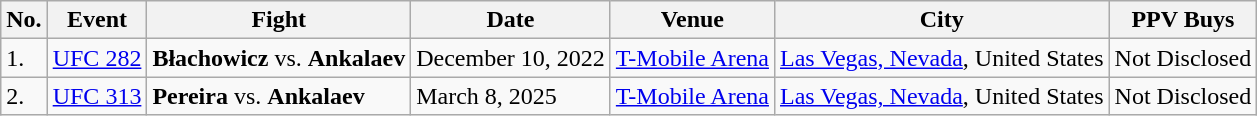<table class="wikitable">
<tr>
<th>No.</th>
<th>Event</th>
<th>Fight</th>
<th>Date</th>
<th>Venue</th>
<th>City</th>
<th>PPV Buys</th>
</tr>
<tr>
<td>1.</td>
<td><a href='#'>UFC 282</a></td>
<td><strong>Błachowicz</strong> vs. <strong>Ankalaev</strong></td>
<td>December 10, 2022</td>
<td><a href='#'>T-Mobile Arena</a></td>
<td><a href='#'>Las Vegas, Nevada</a>, United States</td>
<td>Not Disclosed</td>
</tr>
<tr>
<td>2.</td>
<td><a href='#'>UFC 313</a></td>
<td><strong>Pereira</strong> vs. <strong>Ankalaev</strong></td>
<td>March 8, 2025</td>
<td><a href='#'>T-Mobile Arena</a></td>
<td><a href='#'>Las Vegas, Nevada</a>, United States</td>
<td>Not Disclosed</td>
</tr>
</table>
